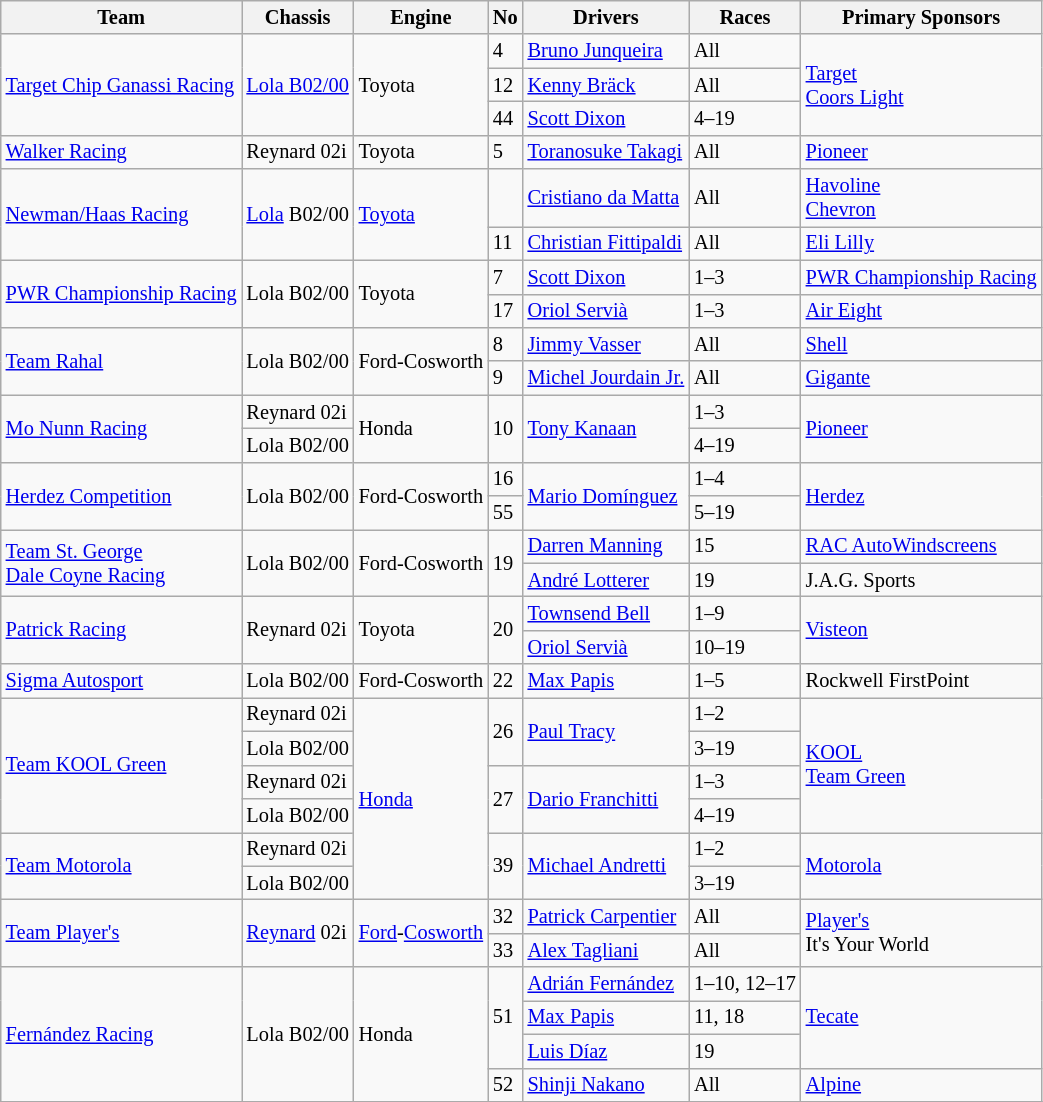<table class="wikitable" style="font-size: 85%;">
<tr>
<th>Team</th>
<th>Chassis</th>
<th>Engine</th>
<th>No</th>
<th>Drivers</th>
<th>Races</th>
<th>Primary Sponsors</th>
</tr>
<tr>
<td rowspan=3 nowrap> <a href='#'>Target Chip Ganassi Racing</a></td>
<td rowspan=3 nowrap><a href='#'>Lola B02/00</a></td>
<td rowspan=3>Toyota</td>
<td>4</td>
<td> <a href='#'>Bruno Junqueira</a></td>
<td>All</td>
<td rowspan=3><a href='#'>Target</a><br><a href='#'>Coors Light</a> <small></small></td>
</tr>
<tr>
<td>12</td>
<td> <a href='#'>Kenny Bräck</a></td>
<td>All</td>
</tr>
<tr>
<td>44</td>
<td> <a href='#'>Scott Dixon</a></td>
<td>4–19</td>
</tr>
<tr>
<td> <a href='#'>Walker Racing</a></td>
<td nowrap>Reynard 02i</td>
<td>Toyota</td>
<td>5</td>
<td> <a href='#'>Toranosuke Takagi</a></td>
<td>All</td>
<td><a href='#'>Pioneer</a></td>
</tr>
<tr>
<td rowspan=2> <a href='#'>Newman/Haas Racing</a></td>
<td rowspan=2><a href='#'>Lola</a> B02/00</td>
<td rowspan=2><a href='#'>Toyota</a></td>
<td></td>
<td> <a href='#'>Cristiano da Matta</a></td>
<td>All</td>
<td><a href='#'>Havoline</a> <small></small><br><a href='#'>Chevron</a> <small></small></td>
</tr>
<tr>
<td>11</td>
<td> <a href='#'>Christian Fittipaldi</a></td>
<td>All</td>
<td><a href='#'>Eli Lilly</a></td>
</tr>
<tr>
<td rowspan="2" nowrap> <a href='#'>PWR Championship Racing</a></td>
<td rowspan="2">Lola B02/00</td>
<td rowspan="2">Toyota</td>
<td>7</td>
<td> <a href='#'>Scott Dixon</a></td>
<td>1–3</td>
<td nowrap><a href='#'>PWR Championship Racing</a></td>
</tr>
<tr>
<td>17</td>
<td> <a href='#'>Oriol Servià</a></td>
<td>1–3</td>
<td><a href='#'>Air Eight</a></td>
</tr>
<tr>
<td rowspan=2> <a href='#'>Team Rahal</a></td>
<td rowspan=2>Lola B02/00</td>
<td rowspan=2>Ford-Cosworth</td>
<td>8</td>
<td> <a href='#'>Jimmy Vasser</a></td>
<td>All</td>
<td><a href='#'>Shell</a></td>
</tr>
<tr>
<td>9</td>
<td> <a href='#'>Michel Jourdain Jr.</a></td>
<td>All</td>
<td><a href='#'>Gigante</a></td>
</tr>
<tr>
<td rowspan="2"> <a href='#'>Mo Nunn Racing</a></td>
<td>Reynard 02i</td>
<td rowspan="2">Honda</td>
<td rowspan="2">10</td>
<td rowspan="2"> <a href='#'>Tony Kanaan</a></td>
<td>1–3</td>
<td rowspan=2><a href='#'>Pioneer</a></td>
</tr>
<tr>
<td>Lola B02/00</td>
<td>4–19</td>
</tr>
<tr>
<td rowspan=2> <a href='#'>Herdez Competition</a></td>
<td rowspan=2>Lola B02/00</td>
<td rowspan=2>Ford-Cosworth</td>
<td>16</td>
<td rowspan=2 nowrap> <a href='#'>Mario Domínguez</a> </td>
<td>1–4</td>
<td rowspan=2><a href='#'>Herdez</a></td>
</tr>
<tr>
<td>55</td>
<td>5–19</td>
</tr>
<tr>
<td rowspan="2"> <a href='#'>Team St. George</a><br> <a href='#'>Dale Coyne Racing</a></td>
<td rowspan="2">Lola B02/00</td>
<td rowspan="2">Ford-Cosworth</td>
<td rowspan="2">19</td>
<td> <a href='#'>Darren Manning</a> </td>
<td>15</td>
<td><a href='#'>RAC AutoWindscreens</a></td>
</tr>
<tr>
<td> <a href='#'>André Lotterer</a> </td>
<td>19</td>
<td>J.A.G. Sports</td>
</tr>
<tr>
<td rowspan=2> <a href='#'>Patrick Racing</a></td>
<td rowspan=2>Reynard 02i</td>
<td rowspan=2>Toyota</td>
<td rowspan=2>20</td>
<td> <a href='#'>Townsend Bell</a> </td>
<td>1–9</td>
<td rowspan=2><a href='#'>Visteon</a></td>
</tr>
<tr>
<td> <a href='#'>Oriol Servià</a></td>
<td>10–19</td>
</tr>
<tr>
<td> <a href='#'>Sigma Autosport</a></td>
<td>Lola B02/00</td>
<td>Ford-Cosworth</td>
<td>22</td>
<td> <a href='#'>Max Papis</a></td>
<td>1–5</td>
<td>Rockwell FirstPoint</td>
</tr>
<tr>
<td rowspan=4> <a href='#'>Team KOOL Green</a></td>
<td>Reynard 02i</td>
<td rowspan="6"><a href='#'>Honda</a></td>
<td rowspan="2">26</td>
<td rowspan="2"> <a href='#'>Paul Tracy</a></td>
<td>1–2</td>
<td rowspan=4><a href='#'>KOOL</a> <small></small><br><a href='#'>Team Green</a> <small></small></td>
</tr>
<tr>
<td>Lola B02/00</td>
<td>3–19</td>
</tr>
<tr>
<td>Reynard 02i</td>
<td rowspan="2">27</td>
<td rowspan="2"> <a href='#'>Dario Franchitti</a></td>
<td>1–3</td>
</tr>
<tr>
<td>Lola B02/00</td>
<td>4–19</td>
</tr>
<tr>
<td rowspan="2"> <a href='#'>Team Motorola</a></td>
<td>Reynard 02i</td>
<td rowspan="2">39</td>
<td rowspan="2"> <a href='#'>Michael Andretti</a></td>
<td>1–2</td>
<td rowspan="2"><a href='#'>Motorola</a></td>
</tr>
<tr>
<td>Lola B02/00</td>
<td>3–19</td>
</tr>
<tr>
<td rowspan=2> <a href='#'>Team Player's</a></td>
<td rowspan=2><a href='#'>Reynard</a> 02i</td>
<td rowspan=2><a href='#'>Ford</a>-<a href='#'>Cosworth</a></td>
<td>32</td>
<td> <a href='#'>Patrick Carpentier</a></td>
<td>All</td>
<td rowspan=2><a href='#'>Player's</a> <small></small><br>It's Your World <small></small></td>
</tr>
<tr>
<td>33</td>
<td> <a href='#'>Alex Tagliani</a></td>
<td>All</td>
</tr>
<tr>
<td rowspan=4> <a href='#'>Fernández Racing</a></td>
<td rowspan=4>Lola B02/00</td>
<td rowspan=4>Honda</td>
<td rowspan=3>51</td>
<td> <a href='#'>Adrián Fernández</a></td>
<td>1–10, 12–17</td>
<td rowspan=3><a href='#'>Tecate</a></td>
</tr>
<tr>
<td> <a href='#'>Max Papis</a></td>
<td>11, 18</td>
</tr>
<tr>
<td> <a href='#'>Luis Díaz</a> </td>
<td>19</td>
</tr>
<tr>
<td>52</td>
<td> <a href='#'>Shinji Nakano</a></td>
<td>All</td>
<td><a href='#'>Alpine</a></td>
</tr>
<tr>
</tr>
</table>
